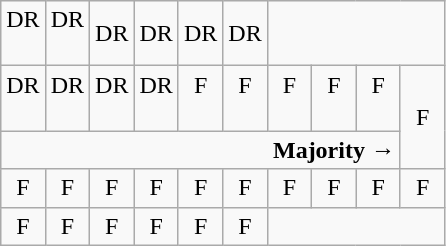<table class="wikitable" style="text-align:center">
<tr>
<td>DR<br><br></td>
<td>DR<br><br></td>
<td>DR</td>
<td>DR</td>
<td>DR</td>
<td>DR</td>
</tr>
<tr>
<td width=10% >DR<br><br></td>
<td width=10% >DR<br><br></td>
<td width=10% >DR<br><br></td>
<td width=10% >DR<br><br></td>
<td width=10% >F<br><br></td>
<td width=10% >F<br><br></td>
<td width=10% >F<br><br></td>
<td width=10% >F<br><br></td>
<td width=10% >F<br><br></td>
<td rowspan=2 width=10% >F</td>
</tr>
<tr>
<td colspan=9 style="text-align:right"><strong>Majority →</strong></td>
</tr>
<tr>
<td>F</td>
<td>F</td>
<td>F</td>
<td>F</td>
<td>F</td>
<td>F</td>
<td>F</td>
<td>F</td>
<td>F</td>
<td>F</td>
</tr>
<tr>
<td>F</td>
<td>F</td>
<td>F</td>
<td>F</td>
<td>F</td>
<td>F</td>
</tr>
</table>
